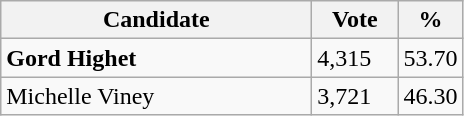<table class="wikitable">
<tr>
<th bgcolor="#DDDDFF" width="200px">Candidate</th>
<th bgcolor="#DDDDFF" width="50px">Vote</th>
<th bgcolor="#DDDDFF" width="30px">%</th>
</tr>
<tr>
<td><strong>Gord Highet</strong></td>
<td>4,315</td>
<td>53.70</td>
</tr>
<tr>
<td>Michelle Viney</td>
<td>3,721</td>
<td>46.30</td>
</tr>
</table>
